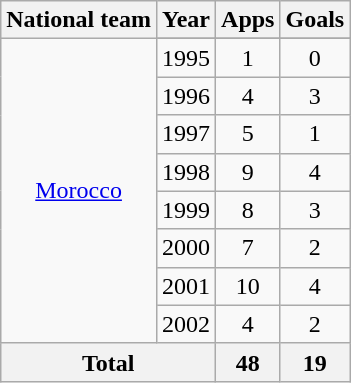<table class="wikitable" style="text-align:center">
<tr>
<th>National team</th>
<th>Year</th>
<th>Apps</th>
<th>Goals</th>
</tr>
<tr>
<td rowspan="9"><a href='#'>Morocco</a></td>
</tr>
<tr>
<td>1995</td>
<td>1</td>
<td>0</td>
</tr>
<tr>
<td>1996</td>
<td>4</td>
<td>3</td>
</tr>
<tr>
<td>1997</td>
<td>5</td>
<td>1</td>
</tr>
<tr>
<td>1998</td>
<td>9</td>
<td>4</td>
</tr>
<tr>
<td>1999</td>
<td>8</td>
<td>3</td>
</tr>
<tr>
<td>2000</td>
<td>7</td>
<td>2</td>
</tr>
<tr>
<td>2001</td>
<td>10</td>
<td>4</td>
</tr>
<tr>
<td>2002</td>
<td>4</td>
<td>2</td>
</tr>
<tr>
<th colspan="2">Total</th>
<th>48</th>
<th>19</th>
</tr>
</table>
